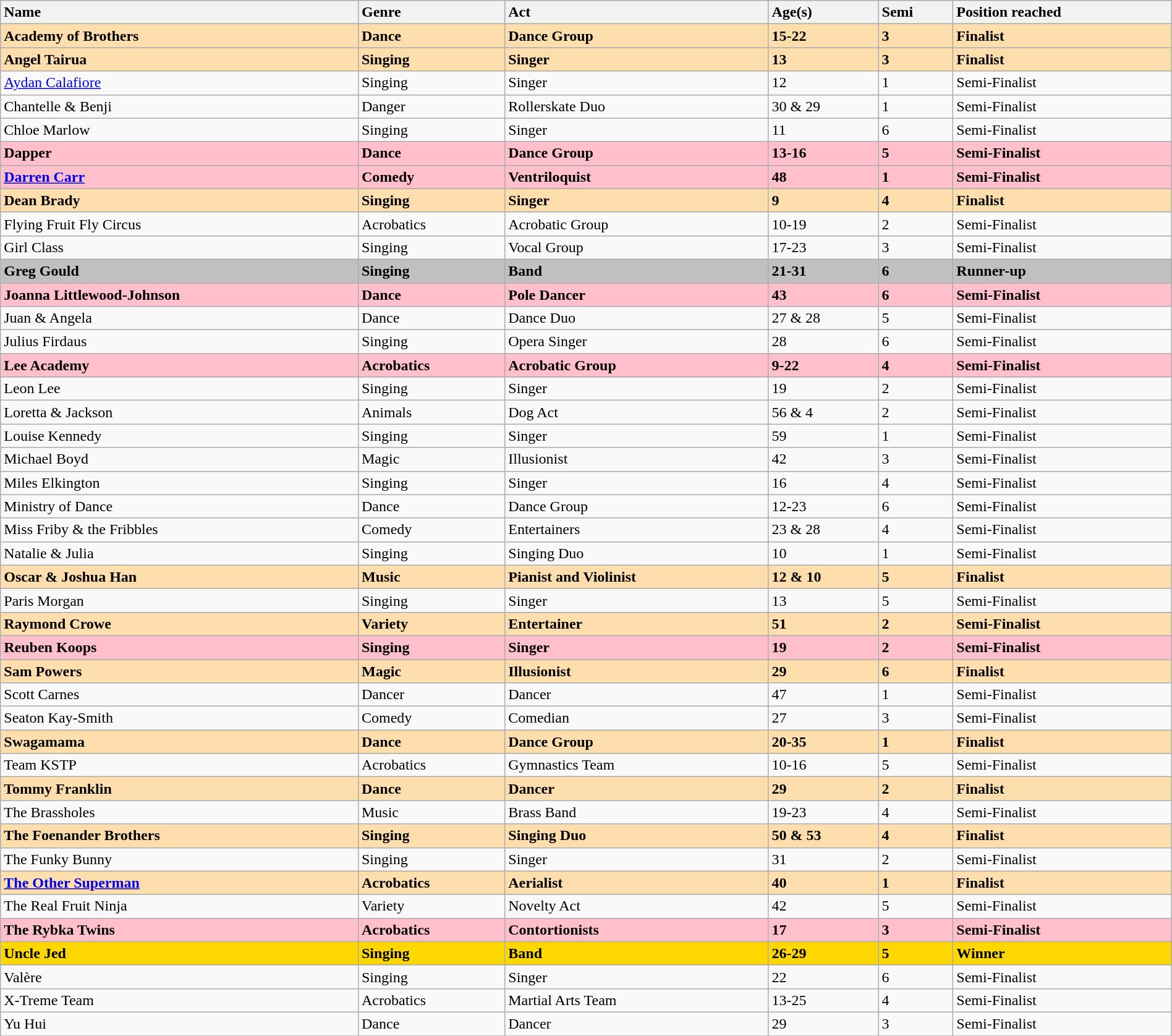<table class="wikitable sortable" style="width:100%;">
<tr>
<th style="text-align:left">Name</th>
<th style="text-align:left">Genre</th>
<th style="text-align:left">Act</th>
<th style="text-align:left">Age(s)</th>
<th style="text-align:left">Semi</th>
<th style="text-align:left">Position reached</th>
</tr>
<tr style="background:NavajoWhite; color:black;"|>
<td><strong>Academy of Brothers</strong></td>
<td><strong>Dance</strong></td>
<td><strong>Dance Group</strong></td>
<td><strong>15-22</strong></td>
<td><strong>3</strong></td>
<td><strong>Finalist</strong></td>
</tr>
<tr style="background:NavajoWhite; color:black;"|>
<td><strong>Angel Tairua</strong></td>
<td><strong>Singing</strong></td>
<td><strong>Singer</strong></td>
<td><strong>13</strong></td>
<td><strong>3</strong></td>
<td><strong>Finalist</strong></td>
</tr>
<tr>
<td><a href='#'>Aydan Calafiore</a></td>
<td>Singing</td>
<td>Singer</td>
<td>12</td>
<td>1</td>
<td>Semi-Finalist</td>
</tr>
<tr>
<td>Chantelle & Benji</td>
<td>Danger</td>
<td>Rollerskate Duo</td>
<td>30 & 29</td>
<td>1</td>
<td>Semi-Finalist</td>
</tr>
<tr>
<td>Chloe Marlow</td>
<td>Singing</td>
<td>Singer</td>
<td>11</td>
<td>6</td>
<td>Semi-Finalist</td>
</tr>
<tr style="background:pink; color:black;"|>
<td><strong>Dapper</strong></td>
<td><strong>Dance</strong></td>
<td><strong>Dance Group</strong></td>
<td><strong>13-16</strong></td>
<td><strong>5</strong></td>
<td><strong>Semi-Finalist</strong></td>
</tr>
<tr style="background:pink; color:black;"|>
<td><strong><a href='#'>Darren Carr</a></strong></td>
<td><strong>Comedy</strong></td>
<td><strong>Ventriloquist</strong></td>
<td><strong>48</strong></td>
<td><strong>1</strong></td>
<td><strong>Semi-Finalist</strong></td>
</tr>
<tr style="background:NavajoWhite; color:black;"|>
<td><strong>Dean Brady</strong></td>
<td><strong>Singing</strong></td>
<td><strong>Singer</strong></td>
<td><strong>9</strong></td>
<td><strong>4</strong></td>
<td><strong>Finalist</strong></td>
</tr>
<tr>
<td>Flying Fruit Fly Circus</td>
<td>Acrobatics</td>
<td>Acrobatic Group</td>
<td>10-19</td>
<td>2</td>
<td>Semi-Finalist</td>
</tr>
<tr>
<td>Girl Class</td>
<td>Singing</td>
<td>Vocal Group</td>
<td>17-23</td>
<td>3</td>
<td>Semi-Finalist</td>
</tr>
<tr style="background:silver; color:black;"|>
<td><strong>Greg Gould</strong></td>
<td><strong>Singing</strong></td>
<td><strong>Band</strong></td>
<td><strong>21-31</strong></td>
<td><strong>6</strong></td>
<td><strong>Runner-up</strong></td>
</tr>
<tr style="background:pink; color:black;"|>
<td><strong>Joanna Littlewood-Johnson</strong></td>
<td><strong>Dance</strong></td>
<td><strong>Pole Dancer</strong></td>
<td><strong>43</strong></td>
<td><strong>6</strong></td>
<td><strong>Semi-Finalist</strong></td>
</tr>
<tr>
<td>Juan & Angela</td>
<td>Dance</td>
<td>Dance Duo</td>
<td>27 & 28</td>
<td>5</td>
<td>Semi-Finalist</td>
</tr>
<tr>
<td>Julius Firdaus</td>
<td>Singing</td>
<td>Opera Singer</td>
<td>28</td>
<td>6</td>
<td>Semi-Finalist</td>
</tr>
<tr style="background:pink; color:black;"|>
<td><strong>Lee Academy</strong></td>
<td><strong>Acrobatics</strong></td>
<td><strong>Acrobatic Group</strong></td>
<td><strong>9-22</strong></td>
<td><strong>4</strong></td>
<td><strong>Semi-Finalist</strong></td>
</tr>
<tr>
<td>Leon Lee</td>
<td>Singing</td>
<td>Singer</td>
<td>19</td>
<td>2</td>
<td>Semi-Finalist</td>
</tr>
<tr>
<td>Loretta & Jackson</td>
<td>Animals</td>
<td>Dog Act</td>
<td>56 & 4</td>
<td>2</td>
<td>Semi-Finalist</td>
</tr>
<tr>
<td>Louise Kennedy</td>
<td>Singing</td>
<td>Singer</td>
<td>59</td>
<td>1</td>
<td>Semi-Finalist</td>
</tr>
<tr>
<td>Michael Boyd</td>
<td>Magic</td>
<td>Illusionist</td>
<td>42</td>
<td>3</td>
<td>Semi-Finalist</td>
</tr>
<tr>
<td>Miles Elkington</td>
<td>Singing</td>
<td>Singer</td>
<td>16</td>
<td>4</td>
<td>Semi-Finalist</td>
</tr>
<tr>
<td>Ministry of Dance</td>
<td>Dance</td>
<td>Dance Group</td>
<td>12-23</td>
<td>6</td>
<td>Semi-Finalist</td>
</tr>
<tr>
<td>Miss Friby & the Fribbles</td>
<td>Comedy</td>
<td>Entertainers</td>
<td>23 & 28</td>
<td>4</td>
<td>Semi-Finalist</td>
</tr>
<tr>
<td>Natalie & Julia</td>
<td>Singing</td>
<td>Singing Duo</td>
<td>10</td>
<td>1</td>
<td>Semi-Finalist</td>
</tr>
<tr style="background:NavajoWhite; color:black;"|>
<td><strong>Oscar & Joshua Han</strong></td>
<td><strong>Music</strong></td>
<td><strong>Pianist and Violinist</strong></td>
<td><strong>12 & 10</strong></td>
<td><strong>5</strong></td>
<td><strong>Finalist</strong></td>
</tr>
<tr>
<td>Paris Morgan</td>
<td>Singing</td>
<td>Singer</td>
<td>13</td>
<td>5</td>
<td>Semi-Finalist</td>
</tr>
<tr style="background:NavajoWhite; color:black;"|>
<td><strong>Raymond Crowe</strong></td>
<td><strong>Variety</strong></td>
<td><strong>Entertainer</strong></td>
<td><strong>51</strong></td>
<td><strong>2</strong></td>
<td><strong>Semi-Finalist</strong></td>
</tr>
<tr style="background:pink; color:black;"|>
<td><strong>Reuben Koops</strong></td>
<td><strong>Singing</strong></td>
<td><strong>Singer</strong></td>
<td><strong>19</strong></td>
<td><strong>2</strong></td>
<td><strong>Semi-Finalist</strong></td>
</tr>
<tr style="background:NavajoWhite; color:black;"|>
<td><strong>Sam Powers</strong></td>
<td><strong>Magic</strong></td>
<td><strong>Illusionist</strong></td>
<td><strong>29</strong></td>
<td><strong>6</strong></td>
<td><strong>Finalist</strong></td>
</tr>
<tr>
<td>Scott Carnes</td>
<td>Dancer</td>
<td>Dancer</td>
<td>47</td>
<td>1</td>
<td>Semi-Finalist</td>
</tr>
<tr>
<td>Seaton Kay-Smith</td>
<td>Comedy</td>
<td>Comedian</td>
<td>27</td>
<td>3</td>
<td>Semi-Finalist</td>
</tr>
<tr style="background:NavajoWhite; color:black;"|>
<td><strong>Swagamama</strong></td>
<td><strong>Dance</strong></td>
<td><strong>Dance Group</strong></td>
<td><strong>20-35</strong></td>
<td><strong>1</strong></td>
<td><strong>Finalist</strong></td>
</tr>
<tr>
<td>Team KSTP</td>
<td>Acrobatics</td>
<td>Gymnastics Team</td>
<td>10-16</td>
<td>5</td>
<td>Semi-Finalist</td>
</tr>
<tr style="background:NavajoWhite; color:black;"|>
<td><strong>Tommy Franklin</strong></td>
<td><strong>Dance</strong></td>
<td><strong>Dancer</strong></td>
<td><strong>29</strong></td>
<td><strong>2</strong></td>
<td><strong>Finalist</strong></td>
</tr>
<tr>
<td>The Brassholes</td>
<td>Music</td>
<td>Brass Band</td>
<td>19-23</td>
<td>4</td>
<td>Semi-Finalist</td>
</tr>
<tr style="background:NavajoWhite; color:black;"|>
<td><strong>The Foenander Brothers</strong></td>
<td><strong>Singing</strong></td>
<td><strong>Singing Duo</strong></td>
<td><strong>50 & 53</strong></td>
<td><strong>4</strong></td>
<td><strong>Finalist</strong></td>
</tr>
<tr>
<td>The Funky Bunny</td>
<td>Singing</td>
<td>Singer</td>
<td>31</td>
<td>2</td>
<td>Semi-Finalist</td>
</tr>
<tr style="background:NavajoWhite; color:black;"|>
<td><strong><a href='#'>The Other Superman</a></strong></td>
<td><strong>Acrobatics</strong></td>
<td><strong>Aerialist</strong></td>
<td><strong>40</strong></td>
<td><strong>1</strong></td>
<td><strong>Finalist</strong></td>
</tr>
<tr>
<td>The Real Fruit Ninja</td>
<td>Variety</td>
<td>Novelty Act</td>
<td>42</td>
<td>5</td>
<td>Semi-Finalist</td>
</tr>
<tr style="background:pink; color:black;"|>
<td><strong>The Rybka Twins</strong></td>
<td><strong>Acrobatics</strong></td>
<td><strong>Contortionists</strong></td>
<td><strong>17</strong></td>
<td><strong>3</strong></td>
<td><strong>Semi-Finalist</strong></td>
</tr>
<tr style="background:gold; color:black;"|>
<td><strong>Uncle Jed</strong></td>
<td><strong>Singing</strong></td>
<td><strong>Band</strong></td>
<td><strong>26-29</strong></td>
<td><strong>5</strong></td>
<td><strong>Winner</strong></td>
</tr>
<tr>
<td>Valère</td>
<td>Singing</td>
<td>Singer</td>
<td>22</td>
<td>6</td>
<td>Semi-Finalist</td>
</tr>
<tr>
<td>X-Treme Team</td>
<td>Acrobatics</td>
<td>Martial Arts Team</td>
<td>13-25</td>
<td>4</td>
<td>Semi-Finalist</td>
</tr>
<tr>
<td>Yu Hui</td>
<td>Dance</td>
<td>Dancer</td>
<td>29</td>
<td>3</td>
<td>Semi-Finalist</td>
</tr>
<tr>
</tr>
</table>
